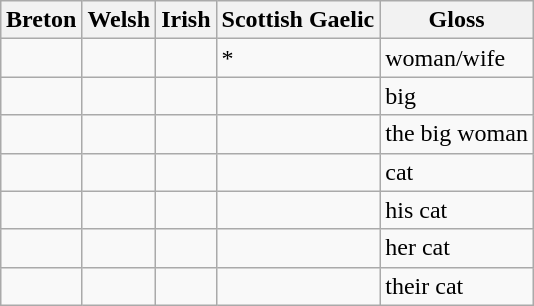<table class="wikitable" style="margin:1em auto;">
<tr>
<th>Breton</th>
<th>Welsh</th>
<th>Irish</th>
<th>Scottish Gaelic</th>
<th>Gloss</th>
</tr>
<tr>
<td></td>
<td></td>
<td></td>
<td>*</td>
<td>woman/wife</td>
</tr>
<tr>
<td> </td>
<td></td>
<td></td>
<td></td>
<td>big</td>
</tr>
<tr>
<td></td>
<td></td>
<td></td>
<td></td>
<td>the big woman</td>
</tr>
<tr>
<td></td>
<td></td>
<td></td>
<td></td>
<td>cat</td>
</tr>
<tr>
<td></td>
<td></td>
<td></td>
<td></td>
<td>his cat</td>
</tr>
<tr>
<td></td>
<td></td>
<td></td>
<td></td>
<td>her cat</td>
</tr>
<tr>
<td></td>
<td></td>
<td></td>
<td></td>
<td>their cat</td>
</tr>
</table>
